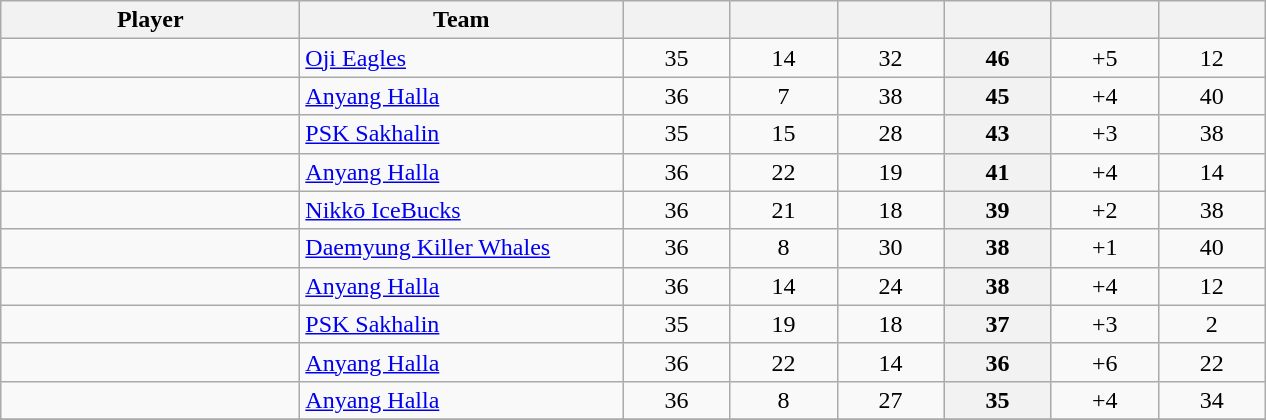<table class="wikitable sortable" style="text-align: center">
<tr>
<th style="width: 12em;">Player</th>
<th style="width: 13em;">Team</th>
<th style="width: 4em;"></th>
<th style="width: 4em;"></th>
<th style="width: 4em;"></th>
<th style="width: 4em;"></th>
<th data-sort-type="number" style="width: 4em;"></th>
<th style="width: 4em;"></th>
</tr>
<tr>
<td style="text-align:left;"></td>
<td style="text-align:left;"><a href='#'>Oji Eagles</a></td>
<td>35</td>
<td>14</td>
<td>32</td>
<th>46</th>
<td>+5</td>
<td>12</td>
</tr>
<tr>
<td style="text-align:left;"></td>
<td style="text-align:left;"><a href='#'>Anyang Halla</a></td>
<td>36</td>
<td>7</td>
<td>38</td>
<th>45</th>
<td>+4</td>
<td>40</td>
</tr>
<tr>
<td style="text-align:left;"></td>
<td style="text-align:left;"><a href='#'>PSK Sakhalin</a></td>
<td>35</td>
<td>15</td>
<td>28</td>
<th>43</th>
<td>+3</td>
<td>38</td>
</tr>
<tr>
<td style="text-align:left;"></td>
<td style="text-align:left;"><a href='#'>Anyang Halla</a></td>
<td>36</td>
<td>22</td>
<td>19</td>
<th>41</th>
<td>+4</td>
<td>14</td>
</tr>
<tr>
<td style="text-align:left;"></td>
<td style="text-align:left;"><a href='#'>Nikkō IceBucks</a></td>
<td>36</td>
<td>21</td>
<td>18</td>
<th>39</th>
<td>+2</td>
<td>38</td>
</tr>
<tr>
<td style="text-align:left;"></td>
<td style="text-align:left;"><a href='#'>Daemyung Killer Whales</a></td>
<td>36</td>
<td>8</td>
<td>30</td>
<th>38</th>
<td>+1</td>
<td>40</td>
</tr>
<tr>
<td style="text-align:left;"></td>
<td style="text-align:left;"><a href='#'>Anyang Halla</a></td>
<td>36</td>
<td>14</td>
<td>24</td>
<th>38</th>
<td>+4</td>
<td>12</td>
</tr>
<tr>
<td style="text-align:left;"></td>
<td style="text-align:left;"><a href='#'>PSK Sakhalin</a></td>
<td>35</td>
<td>19</td>
<td>18</td>
<th>37</th>
<td>+3</td>
<td>2</td>
</tr>
<tr>
<td style="text-align:left;"></td>
<td style="text-align:left;"><a href='#'>Anyang Halla</a></td>
<td>36</td>
<td>22</td>
<td>14</td>
<th>36</th>
<td>+6</td>
<td>22</td>
</tr>
<tr>
<td style="text-align:left;"></td>
<td style="text-align:left;"><a href='#'>Anyang Halla</a></td>
<td>36</td>
<td>8</td>
<td>27</td>
<th>35</th>
<td>+4</td>
<td>34</td>
</tr>
<tr>
</tr>
</table>
